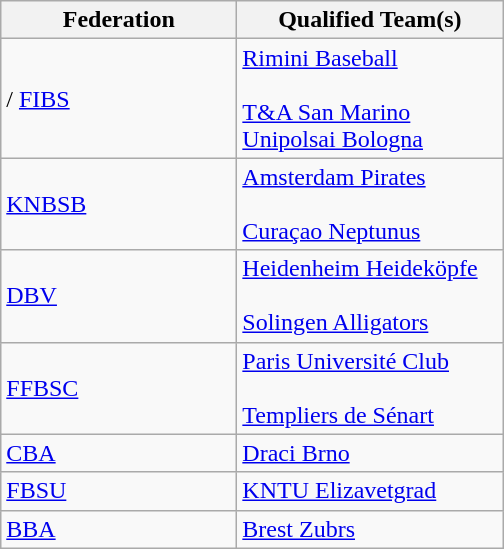<table class="wikitable">
<tr>
<th width="150">Federation</th>
<th width="170">Qualified Team(s)</th>
</tr>
<tr>
<td>/ <a href='#'>FIBS</a></td>
<td><a href='#'>Rimini Baseball</a><br><br><a href='#'>T&A San Marino</a><br>
<a href='#'>Unipolsai Bologna</a></td>
</tr>
<tr>
<td> <a href='#'>KNBSB</a></td>
<td><a href='#'>Amsterdam Pirates</a><br><br><a href='#'>Curaçao Neptunus</a></td>
</tr>
<tr>
<td> <a href='#'>DBV</a></td>
<td><a href='#'>Heidenheim Heideköpfe</a><br><br><a href='#'>Solingen Alligators</a></td>
</tr>
<tr>
<td> <a href='#'>FFBSC</a></td>
<td><a href='#'>Paris Université Club</a><br><br><a href='#'>Templiers de Sénart</a></td>
</tr>
<tr>
<td> <a href='#'>CBA</a></td>
<td><a href='#'>Draci Brno</a></td>
</tr>
<tr>
<td> <a href='#'>FBSU</a></td>
<td><a href='#'>KNTU Elizavetgrad</a></td>
</tr>
<tr>
<td> <a href='#'>BBA</a></td>
<td><a href='#'>Brest Zubrs</a></td>
</tr>
</table>
